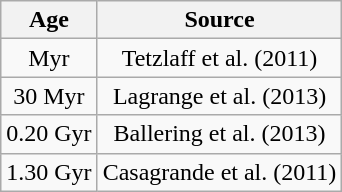<table class="wikitable" style="text-align: center;">
<tr>
<th>Age</th>
<th>Source</th>
</tr>
<tr>
<td> Myr</td>
<td>Tetzlaff et al. (2011)</td>
</tr>
<tr>
<td>30 Myr</td>
<td>Lagrange et al. (2013)</td>
</tr>
<tr>
<td>0.20 Gyr</td>
<td>Ballering et al. (2013)</td>
</tr>
<tr>
<td>1.30 Gyr</td>
<td>Casagrande et al. (2011)</td>
</tr>
</table>
